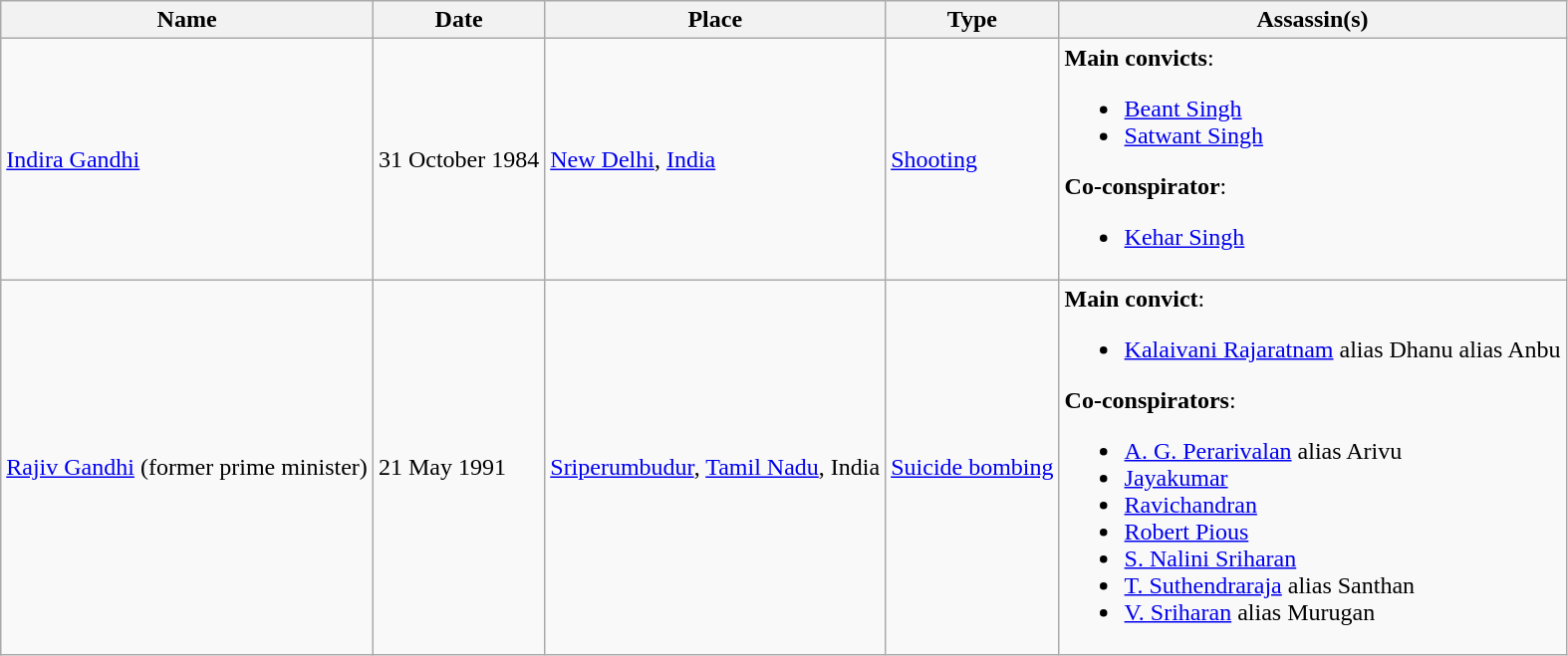<table class="wikitable sortable">
<tr>
<th>Name</th>
<th>Date</th>
<th>Place</th>
<th>Type</th>
<th>Assassin(s)</th>
</tr>
<tr>
<td><a href='#'>Indira Gandhi</a></td>
<td>31 October 1984</td>
<td><a href='#'>New Delhi</a>, <a href='#'>India</a></td>
<td><a href='#'>Shooting</a></td>
<td><strong>Main convicts</strong>:<br><ul><li><a href='#'>Beant Singh</a></li><li><a href='#'>Satwant Singh</a></li></ul><strong>Co-conspirator</strong>:<ul><li><a href='#'>Kehar Singh</a></li></ul></td>
</tr>
<tr>
<td><a href='#'>Rajiv Gandhi</a> (former prime minister)</td>
<td>21 May 1991</td>
<td><a href='#'>Sriperumbudur</a>, <a href='#'>Tamil Nadu</a>, India</td>
<td><a href='#'>Suicide bombing</a></td>
<td><strong>Main convict</strong>:<br><ul><li><a href='#'>Kalaivani Rajaratnam</a> alias Dhanu alias Anbu</li></ul><strong>Co-conspirators</strong>:<ul><li><a href='#'>A. G. Perarivalan</a> alias Arivu</li><li><a href='#'>Jayakumar</a></li><li><a href='#'>Ravichandran</a></li><li><a href='#'>Robert Pious</a></li><li><a href='#'>S. Nalini Sriharan</a></li><li><a href='#'>T. Suthendraraja</a> alias Santhan</li><li><a href='#'>V. Sriharan</a> alias Murugan</li></ul></td>
</tr>
</table>
